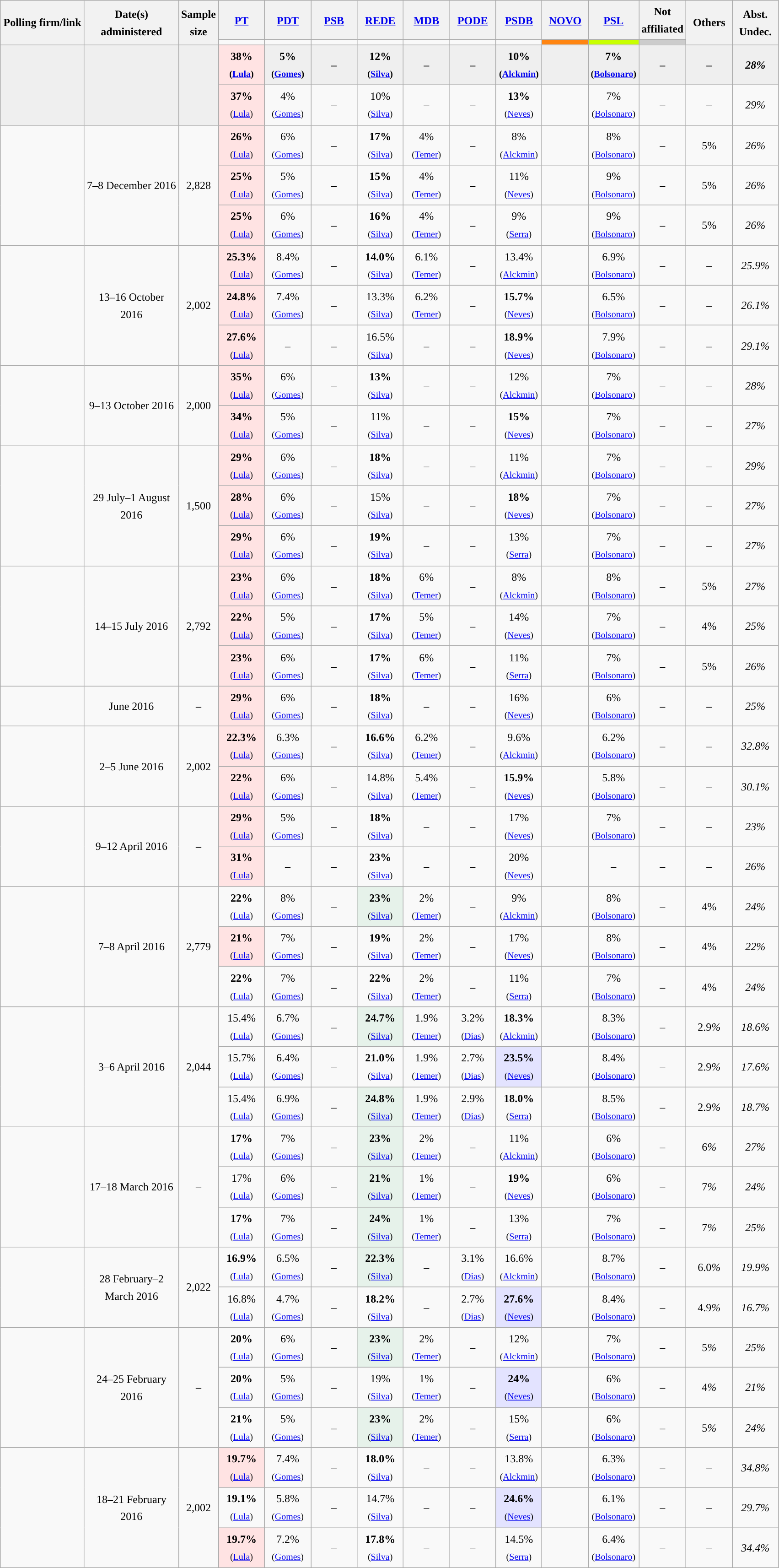<table class="wikitable collapsible" style="text-align:center;font-size:100%;line-height:25px;">
<tr style="height:42px;">
<th style="width:115px;" rowspan="2">Polling firm/link</th>
<th style="width:130px;" rowspan="2">Date(s)<br>administered</th>
<th style="width:50px;" rowspan="2">Sample<br>size</th>
<th style="width:60px;"><a href='#'>PT</a></th>
<th style="width:60px;"><a href='#'>PDT</a></th>
<th style="width:60px;"><a href='#'>PSB</a></th>
<th style="width:60px;"><a href='#'>REDE</a></th>
<th style="width:60px;"><a href='#'>MDB</a></th>
<th style="width:60px;"><a href='#'>PODE</a></th>
<th style="width:60px;"><a href='#'>PSDB</a></th>
<th style="width:60px;"><a href='#'>NOVO</a></th>
<th style="width:60px;"><a href='#'>PSL</a></th>
<th style="width:60px;">Not<br>affiliated</th>
<th style="width:60px;" rowspan="2">Others</th>
<th style="width:60px;" rowspan="2">Abst.<br>Undec.</th>
</tr>
<tr>
<td style="color:inherit;background:"></td>
<td style="color:inherit;background:"></td>
<td style="color:inherit;background:"></td>
<td style="color:inherit;background:"></td>
<td style="color:inherit;background:"></td>
<td style="color:inherit;background:"></td>
<td style="color:inherit;background:"></td>
<td style="color:inherit;background:#FF8511"></td>
<td style="color:inherit;background:#C8ff00;"></td>
<td style="color:inherit;background:#CCCCCC"></td>
</tr>
<tr style="background:#EFEFEF; font-weight:bold;">
<td rowspan="2"></td>
<td rowspan="2"></td>
<td rowspan="2"></td>
<td style="background:#FFE3E3"><strong>38%</strong><br><small>(<a href='#'>Lula</a>)</small></td>
<td>5%<br><small>(<a href='#'>Gomes</a>)</small></td>
<td>–</td>
<td><strong>12%</strong><br><small>(<a href='#'>Silva</a>)</small></td>
<td>–</td>
<td>–</td>
<td>10%<br><small>(<a href='#'>Alckmin</a>)</small></td>
<td></td>
<td>7%<br><small>(<a href='#'>Bolsonaro</a>)</small></td>
<td>–</td>
<td>–</td>
<td><em>28%</em></td>
</tr>
<tr>
<td style="background:#FFE3E3"><strong>37%</strong><br><small>(<a href='#'>Lula</a>)</small></td>
<td>4%<br><small>(<a href='#'>Gomes</a>)</small></td>
<td>–</td>
<td>10%<br><small>(<a href='#'>Silva</a>)</small></td>
<td>–</td>
<td>–</td>
<td><strong>13%</strong><br><small>(<a href='#'>Neves</a>)</small></td>
<td></td>
<td>7%<br><small>(<a href='#'>Bolsonaro</a>)</small></td>
<td>–</td>
<td>–</td>
<td><em>29%</em></td>
</tr>
<tr>
<td rowspan="3"></td>
<td rowspan="3">7–8 December 2016</td>
<td rowspan="3">2,828</td>
<td style="background:#FFE3E3"><strong>26%</strong><br><small>(<a href='#'>Lula</a>)</small></td>
<td>6%<br><small>(<a href='#'>Gomes</a>)</small></td>
<td>–</td>
<td><strong>17%</strong><br><small>(<a href='#'>Silva</a>)</small></td>
<td>4%<br><small>(<a href='#'>Temer</a>)</small></td>
<td>–</td>
<td>8%<br><small>(<a href='#'>Alckmin</a>)</small></td>
<td></td>
<td>8%<br><small>(<a href='#'>Bolsonaro</a>)</small></td>
<td>–</td>
<td>5%</td>
<td><em>26%</em></td>
</tr>
<tr>
<td style="background:#FFE3E3"><strong>25%</strong><br><small>(<a href='#'>Lula</a>)</small></td>
<td>5%<br><small>(<a href='#'>Gomes</a>)</small></td>
<td>–</td>
<td><strong>15%</strong><br><small>(<a href='#'>Silva</a>)</small></td>
<td>4%<br><small>(<a href='#'>Temer</a>)</small></td>
<td>–</td>
<td>11%<br><small>(<a href='#'>Neves</a>)</small></td>
<td></td>
<td>9%<br><small>(<a href='#'>Bolsonaro</a>)</small></td>
<td>–</td>
<td>5%</td>
<td><em>26%</em></td>
</tr>
<tr>
<td style="background:#FFE3E3"><strong>25%</strong><br><small>(<a href='#'>Lula</a>)</small></td>
<td>6%<br><small>(<a href='#'>Gomes</a>)</small></td>
<td>–</td>
<td><strong>16%</strong><br><small>(<a href='#'>Silva</a>)</small></td>
<td>4%<br><small>(<a href='#'>Temer</a>)</small></td>
<td>–</td>
<td>9%<br><small>(<a href='#'>Serra</a>)</small></td>
<td></td>
<td>9%<br><small>(<a href='#'>Bolsonaro</a>)</small></td>
<td>–</td>
<td>5%</td>
<td><em>26%</em></td>
</tr>
<tr>
<td rowspan="3"> </td>
<td rowspan="3">13–16 October 2016</td>
<td rowspan="3">2,002</td>
<td style="background:#FFE3E3"><strong>25.3%</strong><br><small>(<a href='#'>Lula</a>)</small></td>
<td>8.4%<br><small>(<a href='#'>Gomes</a>)</small></td>
<td>–</td>
<td><strong>14.0%</strong><br><small>(<a href='#'>Silva</a>)</small></td>
<td>6.1%<br><small>(<a href='#'>Temer</a>)</small></td>
<td>–</td>
<td>13.4%<br><small>(<a href='#'>Alckmin</a>)</small></td>
<td></td>
<td>6.9%<br><small>(<a href='#'>Bolsonaro</a>)</small></td>
<td>–</td>
<td>–</td>
<td><em>25.9%</em></td>
</tr>
<tr>
<td style="background:#FFE3E3"><strong>24.8%</strong><br><small>(<a href='#'>Lula</a>)</small></td>
<td>7.4%<br><small>(<a href='#'>Gomes</a>)</small></td>
<td>–</td>
<td>13.3%<br><small>(<a href='#'>Silva</a>)</small></td>
<td>6.2%<br><small>(<a href='#'>Temer</a>)</small></td>
<td>–</td>
<td><strong>15.7%</strong><br><small>(<a href='#'>Neves</a>)</small></td>
<td></td>
<td>6.5%<br><small>(<a href='#'>Bolsonaro</a>)</small></td>
<td>–</td>
<td>–</td>
<td><em>26.1%</em></td>
</tr>
<tr>
<td style="background:#FFE3E3"><strong>27.6%</strong><br><small>(<a href='#'>Lula</a>)</small></td>
<td>–</td>
<td>–</td>
<td>16.5%<br><small>(<a href='#'>Silva</a>)</small></td>
<td>–</td>
<td>–</td>
<td><strong>18.9%</strong><br><small>(<a href='#'>Neves</a>)</small></td>
<td></td>
<td>7.9%<br><small>(<a href='#'>Bolsonaro</a>)</small></td>
<td>–</td>
<td>–</td>
<td><em>29.1%</em></td>
</tr>
<tr>
<td rowspan="2"></td>
<td rowspan="2">9–13 October 2016</td>
<td rowspan="2">2,000</td>
<td style="background:#FFE3E3"><strong>35%</strong><br><small>(<a href='#'>Lula</a>)</small></td>
<td>6%<br><small>(<a href='#'>Gomes</a>)</small></td>
<td>–</td>
<td><strong>13%</strong><br><small>(<a href='#'>Silva</a>)</small></td>
<td>–</td>
<td>–</td>
<td>12%<br><small>(<a href='#'>Alckmin</a>)</small></td>
<td></td>
<td>7%<br><small>(<a href='#'>Bolsonaro</a>)</small></td>
<td>–</td>
<td>–</td>
<td><em>28%</em></td>
</tr>
<tr>
<td style="background:#FFE3E3"><strong>34%</strong><br><small>(<a href='#'>Lula</a>)</small></td>
<td>5%<br><small>(<a href='#'>Gomes</a>)</small></td>
<td>–</td>
<td>11%<br><small>(<a href='#'>Silva</a>)</small></td>
<td>–</td>
<td>–</td>
<td><strong>15%</strong><br><small>(<a href='#'>Neves</a>)</small></td>
<td></td>
<td>7%<br><small>(<a href='#'>Bolsonaro</a>)</small></td>
<td>–</td>
<td>–</td>
<td><em>27%</em></td>
</tr>
<tr>
<td rowspan="3"></td>
<td rowspan="3">29 July–1 August 2016</td>
<td rowspan="3">1,500</td>
<td style="background:#FFE3E3"><strong>29%</strong><br><small>(<a href='#'>Lula</a>)</small></td>
<td>6%<br><small>(<a href='#'>Gomes</a>)</small></td>
<td>–</td>
<td><strong>18%</strong><br><small>(<a href='#'>Silva</a>)</small></td>
<td>–</td>
<td>–</td>
<td>11%<br><small>(<a href='#'>Alckmin</a>)</small></td>
<td></td>
<td>7%<br><small>(<a href='#'>Bolsonaro</a>)</small></td>
<td>–</td>
<td>–</td>
<td><em>29%</em></td>
</tr>
<tr>
<td style="background:#FFE3E3"><strong>28%</strong><br><small>(<a href='#'>Lula</a>)</small></td>
<td>6%<br><small>(<a href='#'>Gomes</a>)</small></td>
<td>–</td>
<td>15%<br><small>(<a href='#'>Silva</a>)</small></td>
<td>–</td>
<td>–</td>
<td><strong>18%</strong><br><small>(<a href='#'>Neves</a>)</small></td>
<td></td>
<td>7%<br><small>(<a href='#'>Bolsonaro</a>)</small></td>
<td>–</td>
<td>–</td>
<td><em>27%</em></td>
</tr>
<tr>
<td style="background:#FFE3E3"><strong>29%</strong><br><small>(<a href='#'>Lula</a>)</small></td>
<td>6%<br><small>(<a href='#'>Gomes</a>)</small></td>
<td>–</td>
<td><strong>19%</strong><br><small>(<a href='#'>Silva</a>)</small></td>
<td>–</td>
<td>–</td>
<td>13%<br><small>(<a href='#'>Serra</a>)</small></td>
<td></td>
<td>7%<br><small>(<a href='#'>Bolsonaro</a>)</small></td>
<td>–</td>
<td>–</td>
<td><em>27%</em></td>
</tr>
<tr>
<td rowspan="3"></td>
<td rowspan="3">14–15 July 2016</td>
<td rowspan="3">2,792</td>
<td style="background:#FFE3E3"><strong>23%</strong><br><small>(<a href='#'>Lula</a>)</small></td>
<td>6%<br><small>(<a href='#'>Gomes</a>)</small></td>
<td>–</td>
<td><strong>18%</strong><br><small>(<a href='#'>Silva</a>)</small></td>
<td>6%<br><small>(<a href='#'>Temer</a>)</small></td>
<td>–</td>
<td>8%<br><small>(<a href='#'>Alckmin</a>)</small></td>
<td></td>
<td>8%<br><small>(<a href='#'>Bolsonaro</a>)</small></td>
<td>–</td>
<td>5%</td>
<td><em>27%</em></td>
</tr>
<tr>
<td style="background:#FFE3E3"><strong>22%</strong><br><small>(<a href='#'>Lula</a>)</small></td>
<td>5%<br><small>(<a href='#'>Gomes</a>)</small></td>
<td>–</td>
<td><strong>17%</strong><br><small>(<a href='#'>Silva</a>)</small></td>
<td>5%<br><small>(<a href='#'>Temer</a>)</small></td>
<td>–</td>
<td>14%<br><small>(<a href='#'>Neves</a>)</small></td>
<td></td>
<td>7%<br><small>(<a href='#'>Bolsonaro</a>)</small></td>
<td>–</td>
<td>4%</td>
<td><em>25%</em></td>
</tr>
<tr>
<td style="background:#FFE3E3"><strong>23%</strong><br><small>(<a href='#'>Lula</a>)</small></td>
<td>6%<br><small>(<a href='#'>Gomes</a>)</small></td>
<td>–</td>
<td><strong>17%</strong><br><small>(<a href='#'>Silva</a>)</small></td>
<td>6%<br><small>(<a href='#'>Temer</a>)</small></td>
<td>–</td>
<td>11%<br><small>(<a href='#'>Serra</a>)</small></td>
<td></td>
<td>7%<br><small>(<a href='#'>Bolsonaro</a>)</small></td>
<td>–</td>
<td>5%</td>
<td><em>26%</em></td>
</tr>
<tr>
<td></td>
<td>June 2016</td>
<td>–</td>
<td style="background:#FFE3E3"><strong>29%</strong><br><small>(<a href='#'>Lula</a>)</small></td>
<td>6%<br><small>(<a href='#'>Gomes</a>)</small></td>
<td>–</td>
<td><strong>18%</strong><br><small>(<a href='#'>Silva</a>)</small></td>
<td>–</td>
<td>–</td>
<td>16%<br><small>(<a href='#'>Neves</a>)</small></td>
<td></td>
<td>6%<br><small>(<a href='#'>Bolsonaro</a>)</small></td>
<td>–</td>
<td>–</td>
<td><em>25%</em></td>
</tr>
<tr>
<td rowspan="2"></td>
<td rowspan="2">2–5 June 2016</td>
<td rowspan="2">2,002</td>
<td style="background:#FFE3E3"><strong>22.3%</strong><br><small>(<a href='#'>Lula</a>)</small></td>
<td>6.3%<br><small>(<a href='#'>Gomes</a>)</small></td>
<td>–</td>
<td><strong>16.6%</strong><br><small>(<a href='#'>Silva</a>)</small></td>
<td>6.2%<br><small>(<a href='#'>Temer</a>)</small></td>
<td>–</td>
<td>9.6%<br><small>(<a href='#'>Alckmin</a>)</small></td>
<td></td>
<td>6.2%<br><small>(<a href='#'>Bolsonaro</a>)</small></td>
<td>–</td>
<td>–</td>
<td><em>32.8%</em></td>
</tr>
<tr>
<td style="background:#FFE3E3"><strong>22%</strong><br><small>(<a href='#'>Lula</a>)</small></td>
<td>6%<br><small>(<a href='#'>Gomes</a>)</small></td>
<td>–</td>
<td>14.8%<br><small>(<a href='#'>Silva</a>)</small></td>
<td>5.4%<br><small>(<a href='#'>Temer</a>)</small></td>
<td>–</td>
<td><strong>15.9%</strong><br><small>(<a href='#'>Neves</a>)</small></td>
<td></td>
<td>5.8%<br><small>(<a href='#'>Bolsonaro</a>)</small></td>
<td>–</td>
<td>–</td>
<td><em>30.1%</em></td>
</tr>
<tr>
<td rowspan="2"></td>
<td rowspan="2">9–12 April 2016</td>
<td rowspan="2">–</td>
<td style="background:#FFE3E3"><strong>29%</strong><br><small>(<a href='#'>Lula</a>)</small></td>
<td>5%<br><small>(<a href='#'>Gomes</a>)</small></td>
<td>–</td>
<td><strong>18%</strong><br><small>(<a href='#'>Silva</a>)</small></td>
<td>–</td>
<td>–</td>
<td>17%<br><small>(<a href='#'>Neves</a>)</small></td>
<td></td>
<td>7%<br><small>(<a href='#'>Bolsonaro</a>)</small></td>
<td>–</td>
<td>–</td>
<td><em>23%</em></td>
</tr>
<tr>
<td style="background:#FFE3E3"><strong>31%</strong><br><small>(<a href='#'>Lula</a>)</small></td>
<td>–</td>
<td>–</td>
<td><strong>23%</strong><br><small>(<a href='#'>Silva</a>)</small></td>
<td>–</td>
<td>–</td>
<td>20%<br><small>(<a href='#'>Neves</a>)</small></td>
<td></td>
<td>–</td>
<td>–</td>
<td>–</td>
<td><em>26%</em></td>
</tr>
<tr>
<td rowspan="3"></td>
<td rowspan="3">7–8 April 2016</td>
<td rowspan="3">2,779</td>
<td><strong>22%</strong><br><small>(<a href='#'>Lula</a>)</small></td>
<td>8%<br><small>(<a href='#'>Gomes</a>)</small></td>
<td>–</td>
<td style="background:#E6F2EA"><strong>23%</strong><br><small>(<a href='#'>Silva</a>)</small></td>
<td>2%<br><small>(<a href='#'>Temer</a>)</small></td>
<td>–</td>
<td>9%<br><small>(<a href='#'>Alckmin</a>)</small></td>
<td></td>
<td>8%<br><small>(<a href='#'>Bolsonaro</a>)</small></td>
<td>–</td>
<td>4%</td>
<td><em>24%</em></td>
</tr>
<tr>
<td style="background:#FFE3E3"><strong>21%</strong><br><small>(<a href='#'>Lula</a>)</small></td>
<td>7%<br><small>(<a href='#'>Gomes</a>)</small></td>
<td>–</td>
<td><strong>19%</strong><br><small>(<a href='#'>Silva</a>)</small></td>
<td>2%<br><small>(<a href='#'>Temer</a>)</small></td>
<td>–</td>
<td>17%<br><small>(<a href='#'>Neves</a>)</small></td>
<td></td>
<td>8%<br><small>(<a href='#'>Bolsonaro</a>)</small></td>
<td>–</td>
<td>4%</td>
<td><em>22%</em></td>
</tr>
<tr>
<td><strong>22%</strong><br><small>(<a href='#'>Lula</a>)</small></td>
<td>7%<br><small>(<a href='#'>Gomes</a>)</small></td>
<td>–</td>
<td><strong>22%</strong><br><small>(<a href='#'>Silva</a>)</small></td>
<td>2%<br><small>(<a href='#'>Temer</a>)</small></td>
<td>–</td>
<td>11%<br><small>(<a href='#'>Serra</a>)</small></td>
<td></td>
<td>7%<br><small>(<a href='#'>Bolsonaro</a>)</small></td>
<td>–</td>
<td>4%</td>
<td><em>24%</em></td>
</tr>
<tr>
<td rowspan="3"></td>
<td rowspan="3">3–6 April 2016</td>
<td rowspan="3">2,044</td>
<td>15.4%<br><small>(<a href='#'>Lula</a>)</small></td>
<td>6.7%<br><small>(<a href='#'>Gomes</a>)</small></td>
<td>–</td>
<td style="background:#E6F2EA"><strong>24.7%</strong><br><small>(<a href='#'>Silva</a>)</small></td>
<td>1.9%<br><small>(<a href='#'>Temer</a>)</small></td>
<td>3.2%<br><small>(<a href='#'>Dias</a>)</small></td>
<td><strong>18.3%</strong><br><small>(<a href='#'>Alckmin</a>)</small></td>
<td></td>
<td>8.3%<br><small>(<a href='#'>Bolsonaro</a>)</small></td>
<td>–</td>
<td>2.9<em>%</em></td>
<td><em>18.6%</em></td>
</tr>
<tr>
<td>15.7%<br><small>(<a href='#'>Lula</a>)</small></td>
<td>6.4%<br><small>(<a href='#'>Gomes</a>)</small></td>
<td>–</td>
<td><strong>21.0%</strong><br><small>(<a href='#'>Silva</a>)</small></td>
<td>1.9%<br><small>(<a href='#'>Temer</a>)</small></td>
<td>2.7%<br><small>(<a href='#'>Dias</a>)</small></td>
<td style="background:#E3E3FF"><strong>23.5%</strong><br><small>(<a href='#'>Neves</a>)</small></td>
<td></td>
<td>8.4%<br><small>(<a href='#'>Bolsonaro</a>)</small></td>
<td>–</td>
<td>2.9<em>%</em></td>
<td><em>17.6%</em></td>
</tr>
<tr>
<td>15.4%<br><small>(<a href='#'>Lula</a>)</small></td>
<td>6.9%<br><small>(<a href='#'>Gomes</a>)</small></td>
<td>–</td>
<td style="background:#E6F2EA"><strong>24.8%</strong><br><small>(<a href='#'>Silva</a>)</small></td>
<td>1.9%<br><small>(<a href='#'>Temer</a>)</small></td>
<td>2.9%<br><small>(<a href='#'>Dias</a>)</small></td>
<td><strong>18.0%</strong><br><small>(<a href='#'>Serra</a>)</small></td>
<td></td>
<td>8.5%<br><small>(<a href='#'>Bolsonaro</a>)</small></td>
<td>–</td>
<td>2.9<em>%</em></td>
<td><em>18.7%</em></td>
</tr>
<tr>
<td rowspan="3"></td>
<td rowspan="3">17–18 March 2016</td>
<td rowspan="3">–</td>
<td><strong>17%</strong><br><small>(<a href='#'>Lula</a>)</small></td>
<td>7%<br><small>(<a href='#'>Gomes</a>)</small></td>
<td>–</td>
<td style="background:#E6F2EA"><strong>23%</strong><br><small>(<a href='#'>Silva</a>)</small></td>
<td>2%<br><small>(<a href='#'>Temer</a>)</small></td>
<td>–</td>
<td>11%<br><small>(<a href='#'>Alckmin</a>)</small></td>
<td></td>
<td>6%<br><small>(<a href='#'>Bolsonaro</a>)</small></td>
<td>–</td>
<td>6<em>%</em></td>
<td><em>27%</em></td>
</tr>
<tr>
<td>17%<br><small>(<a href='#'>Lula</a>)</small></td>
<td>6%<br><small>(<a href='#'>Gomes</a>)</small></td>
<td>–</td>
<td style="background:#E6F2EA"><strong>21%</strong><br><small>(<a href='#'>Silva</a>)</small></td>
<td>1%<br><small>(<a href='#'>Temer</a>)</small></td>
<td>–</td>
<td><strong>19%</strong><br><small>(<a href='#'>Neves</a>)</small></td>
<td></td>
<td>6%<br><small>(<a href='#'>Bolsonaro</a>)</small></td>
<td>–</td>
<td>7<em>%</em></td>
<td><em>24%</em></td>
</tr>
<tr>
<td><strong>17%</strong><br><small>(<a href='#'>Lula</a>)</small></td>
<td>7%<br><small>(<a href='#'>Gomes</a>)</small></td>
<td>–</td>
<td style="background:#E6F2EA"><strong>24%</strong><br><small>(<a href='#'>Silva</a>)</small></td>
<td>1%<br><small>(<a href='#'>Temer</a>)</small></td>
<td>–</td>
<td>13%<br><small>(<a href='#'>Serra</a>)</small></td>
<td></td>
<td>7%<br><small>(<a href='#'>Bolsonaro</a>)</small></td>
<td>–</td>
<td>7<em>%</em></td>
<td><em>25%</em></td>
</tr>
<tr>
<td rowspan="2"></td>
<td rowspan="2">28 February–2 March 2016</td>
<td rowspan="2">2,022</td>
<td><strong>16.9%</strong><br><small>(<a href='#'>Lula</a>)</small></td>
<td>6.5%<br><small>(<a href='#'>Gomes</a>)</small></td>
<td>–</td>
<td style="background:#E6F2EA"><strong>22.3%</strong><br><small>(<a href='#'>Silva</a>)</small></td>
<td>–</td>
<td>3.1%<br><small>(<a href='#'>Dias</a>)</small></td>
<td>16.6%<br><small>(<a href='#'>Alckmin</a>)</small></td>
<td></td>
<td>8.7%<br><small>(<a href='#'>Bolsonaro</a>)</small></td>
<td>–</td>
<td>6.0<em>%</em></td>
<td><em>19.9%</em></td>
</tr>
<tr>
<td>16.8%<br><small>(<a href='#'>Lula</a>)</small></td>
<td>4.7%<br><small>(<a href='#'>Gomes</a>)</small></td>
<td>–</td>
<td><strong>18.2%</strong><br><small>(<a href='#'>Silva</a>)</small></td>
<td>–</td>
<td>2.7%<br><small>(<a href='#'>Dias</a>)</small></td>
<td style="background:#E3E3FF"><strong>27.6%</strong><br><small>(<a href='#'>Neves</a>)</small></td>
<td></td>
<td>8.4%<br><small>(<a href='#'>Bolsonaro</a>)</small></td>
<td>–</td>
<td>4.9<em>%</em></td>
<td><em>16.7%</em></td>
</tr>
<tr>
<td rowspan="3"></td>
<td rowspan="3">24–25 February 2016</td>
<td rowspan="3">–</td>
<td><strong>20%</strong><br><small>(<a href='#'>Lula</a>)</small></td>
<td>6%<br><small>(<a href='#'>Gomes</a>)</small></td>
<td>–</td>
<td style="background:#E6F2EA"><strong>23%</strong><br><small>(<a href='#'>Silva</a>)</small></td>
<td>2%<br><small>(<a href='#'>Temer</a>)</small></td>
<td>–</td>
<td>12%<br><small>(<a href='#'>Alckmin</a>)</small></td>
<td></td>
<td>7%<br><small>(<a href='#'>Bolsonaro</a>)</small></td>
<td>–</td>
<td>5<em>%</em></td>
<td><em>25%</em></td>
</tr>
<tr>
<td><strong>20%</strong><br><small>(<a href='#'>Lula</a>)</small></td>
<td>5%<br><small>(<a href='#'>Gomes</a>)</small></td>
<td>–</td>
<td>19%<br><small>(<a href='#'>Silva</a>)</small></td>
<td>1%<br><small>(<a href='#'>Temer</a>)</small></td>
<td>–</td>
<td style="background:#E3E3FF"><strong>24%</strong><br><small>(<a href='#'>Neves</a>)</small></td>
<td></td>
<td>6%<br><small>(<a href='#'>Bolsonaro</a>)</small></td>
<td>–</td>
<td>4<em>%</em></td>
<td><em>21%</em></td>
</tr>
<tr>
<td><strong>21%</strong><br><small>(<a href='#'>Lula</a>)</small></td>
<td>5%<br><small>(<a href='#'>Gomes</a>)</small></td>
<td>–</td>
<td style="background:#E6F2EA"><strong>23%</strong><br><small>(<a href='#'>Silva</a>)</small></td>
<td>2%<br><small>(<a href='#'>Temer</a>)</small></td>
<td>–</td>
<td>15%<br><small>(<a href='#'>Serra</a>)</small></td>
<td></td>
<td>6%<br><small>(<a href='#'>Bolsonaro</a>)</small></td>
<td>–</td>
<td>5<em>%</em></td>
<td><em>24%</em></td>
</tr>
<tr>
<td rowspan="3"> </td>
<td rowspan="3">18–21 February 2016</td>
<td rowspan="3">2,002</td>
<td style="background:#FFE3E3"><strong>19.7%</strong><br><small>(<a href='#'>Lula</a>)</small></td>
<td>7.4%<br><small>(<a href='#'>Gomes</a>)</small></td>
<td>–</td>
<td><strong>18.0%</strong><br><small>(<a href='#'>Silva</a>)</small></td>
<td>–</td>
<td>–</td>
<td>13.8%<br><small>(<a href='#'>Alckmin</a>)</small></td>
<td></td>
<td>6.3%<br><small>(<a href='#'>Bolsonaro</a>)</small></td>
<td>–</td>
<td>–</td>
<td><em>34.8%</em></td>
</tr>
<tr>
<td><strong>19.1%</strong><br><small>(<a href='#'>Lula</a>)</small></td>
<td>5.8%<br><small>(<a href='#'>Gomes</a>)</small></td>
<td>–</td>
<td>14.7%<br><small>(<a href='#'>Silva</a>)</small></td>
<td>–</td>
<td>–</td>
<td style="background:#E3E3FF"><strong>24.6%</strong><br><small>(<a href='#'>Neves</a>)</small></td>
<td></td>
<td>6.1%<br><small>(<a href='#'>Bolsonaro</a>)</small></td>
<td>–</td>
<td>–</td>
<td><em>29.7%</em></td>
</tr>
<tr>
<td style="background:#FFE3E3"><strong>19.7%</strong><br><small>(<a href='#'>Lula</a>)</small></td>
<td>7.2%<br><small>(<a href='#'>Gomes</a>)</small></td>
<td>–</td>
<td><strong>17.8%</strong><br><small>(<a href='#'>Silva</a>)</small></td>
<td>–</td>
<td>–</td>
<td>14.5%<br><small>(<a href='#'>Serra</a>)</small></td>
<td></td>
<td>6.4%<br><small>(<a href='#'>Bolsonaro</a>)</small></td>
<td>–</td>
<td>–</td>
<td><em>34.4%</em></td>
</tr>
</table>
